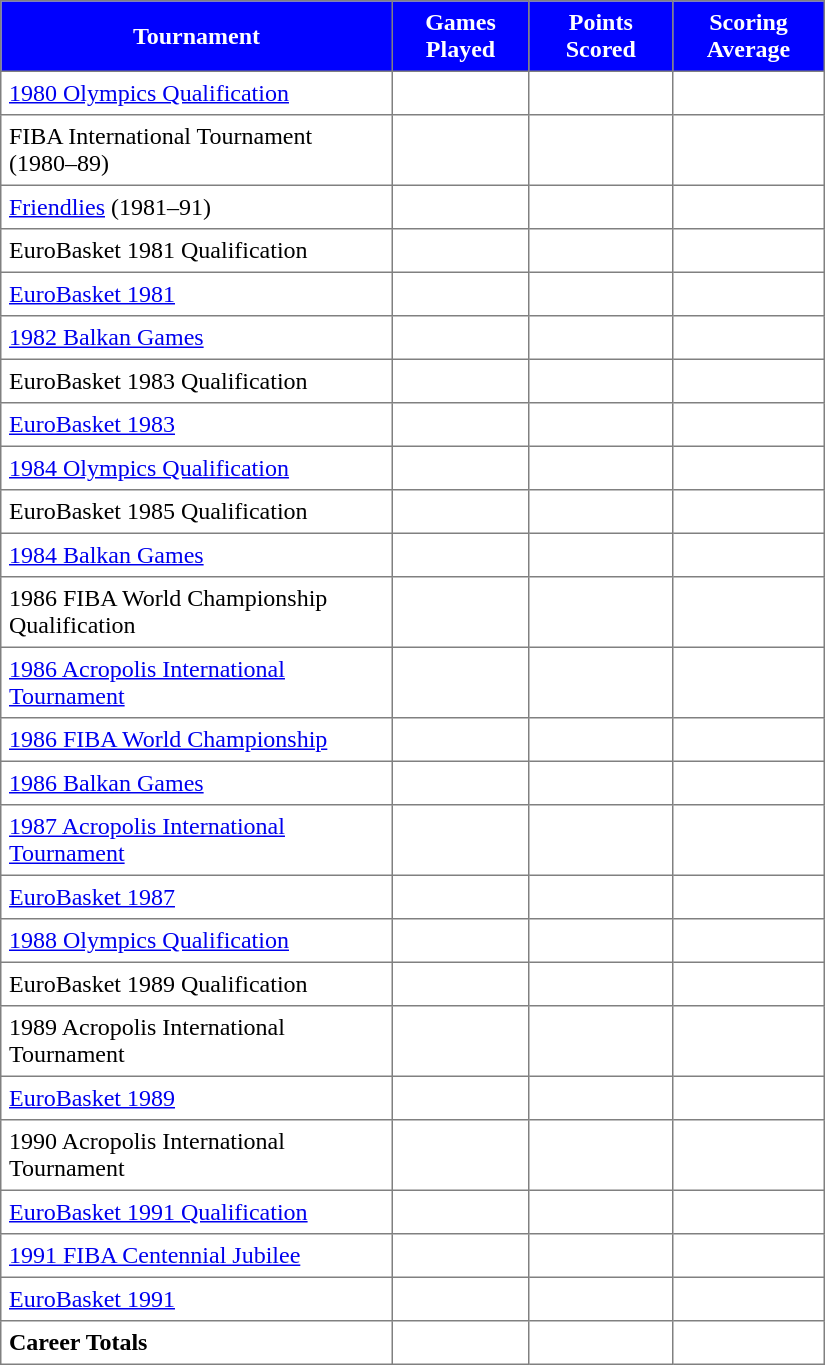<table style=border-collapse:collapse border=1 cellspacing=0 cellpadding=5>
<tr align=center style="color:#fff;background:#0000ff">
<th width=250>Tournament</th>
<th width=80>Games Played</th>
<th width=85>Points Scored</th>
<th width=90>Scoring Average</th>
</tr>
<tr>
<td><a href='#'>1980 Olympics Qualification</a></td>
<td></td>
<td></td>
<td></td>
</tr>
<tr>
<td>FIBA International Tournament (1980–89)</td>
<td></td>
<td></td>
<td></td>
</tr>
<tr>
<td><a href='#'>Friendlies</a> (1981–91)</td>
<td></td>
<td></td>
<td></td>
</tr>
<tr>
<td>EuroBasket 1981 Qualification</td>
<td></td>
<td></td>
<td></td>
</tr>
<tr>
<td><a href='#'>EuroBasket 1981</a></td>
<td></td>
<td></td>
<td></td>
</tr>
<tr>
<td><a href='#'>1982 Balkan Games</a></td>
<td></td>
<td></td>
<td></td>
</tr>
<tr>
<td>EuroBasket 1983 Qualification</td>
<td></td>
<td></td>
<td></td>
</tr>
<tr>
<td><a href='#'>EuroBasket 1983</a></td>
<td></td>
<td></td>
<td></td>
</tr>
<tr>
<td><a href='#'>1984 Olympics Qualification</a></td>
<td></td>
<td></td>
<td></td>
</tr>
<tr>
<td>EuroBasket 1985 Qualification</td>
<td></td>
<td></td>
<td></td>
</tr>
<tr>
<td><a href='#'>1984 Balkan Games</a></td>
<td></td>
<td></td>
<td></td>
</tr>
<tr>
<td>1986 FIBA World Championship Qualification</td>
<td></td>
<td></td>
<td></td>
</tr>
<tr>
<td><a href='#'>1986 Acropolis International Tournament</a></td>
<td></td>
<td></td>
<td></td>
</tr>
<tr>
<td><a href='#'>1986 FIBA World Championship</a></td>
<td></td>
<td></td>
<td></td>
</tr>
<tr>
<td><a href='#'>1986 Balkan Games</a></td>
<td></td>
<td></td>
<td></td>
</tr>
<tr>
<td><a href='#'>1987 Acropolis International Tournament</a></td>
<td></td>
<td></td>
<td></td>
</tr>
<tr>
<td><a href='#'>EuroBasket 1987</a></td>
<td></td>
<td></td>
<td></td>
</tr>
<tr>
<td><a href='#'>1988 Olympics Qualification</a></td>
<td></td>
<td></td>
<td></td>
</tr>
<tr>
<td>EuroBasket 1989 Qualification</td>
<td></td>
<td></td>
<td></td>
</tr>
<tr>
<td>1989 Acropolis International Tournament</td>
<td></td>
<td></td>
<td></td>
</tr>
<tr>
<td><a href='#'>EuroBasket 1989</a></td>
<td></td>
<td></td>
<td></td>
</tr>
<tr>
<td>1990 Acropolis International Tournament</td>
<td></td>
<td></td>
<td></td>
</tr>
<tr>
<td><a href='#'>EuroBasket 1991 Qualification</a></td>
<td></td>
<td></td>
<td></td>
</tr>
<tr>
<td><a href='#'>1991 FIBA Centennial Jubilee</a></td>
<td></td>
<td></td>
<td></td>
</tr>
<tr>
<td><a href='#'>EuroBasket 1991</a></td>
<td></td>
<td></td>
<td></td>
</tr>
<tr>
<td><strong>Career Totals</strong></td>
<td></td>
<td></td>
<td></td>
</tr>
</table>
